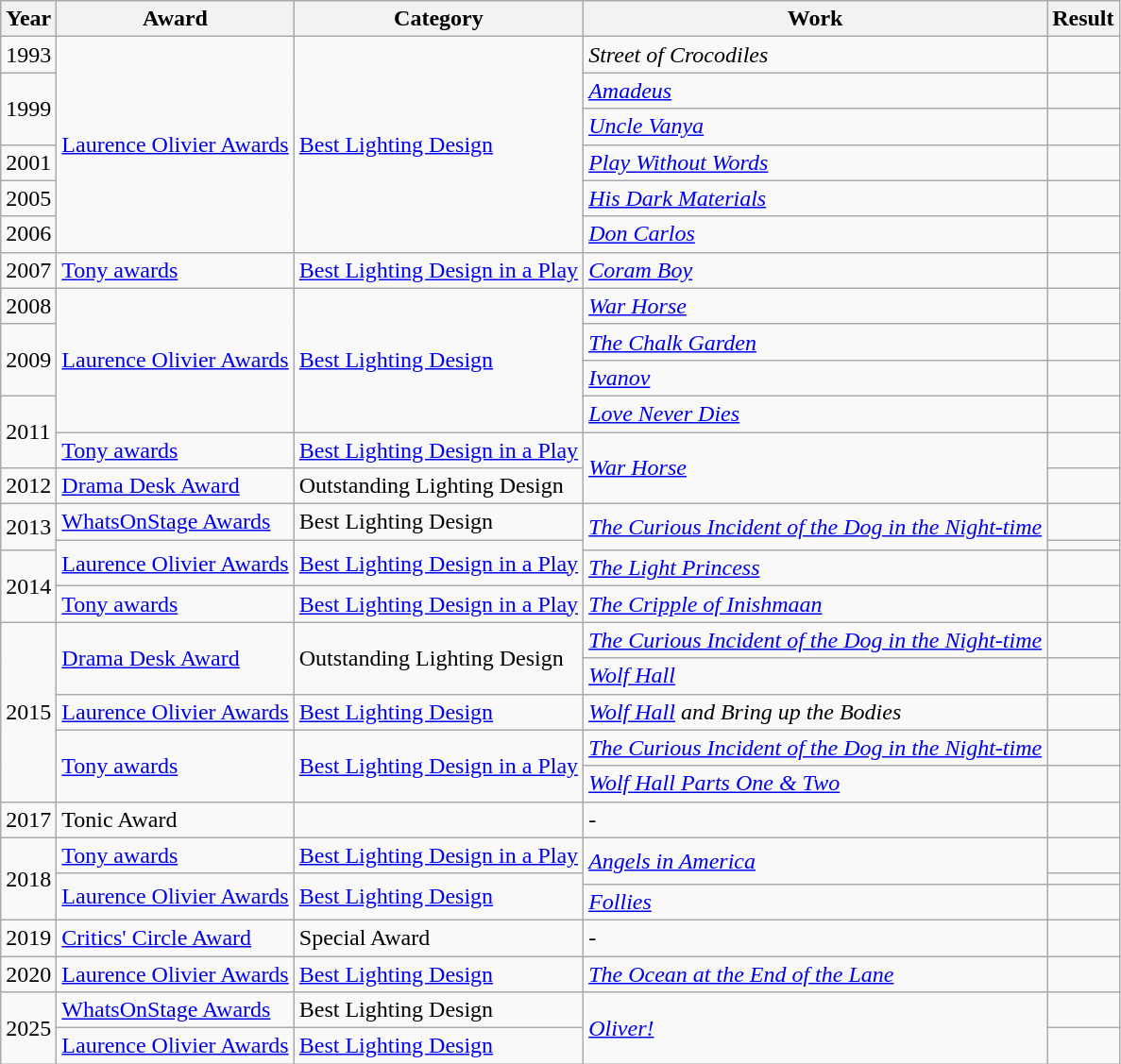<table class="wikitable sortable">
<tr>
<th>Year</th>
<th>Award</th>
<th>Category</th>
<th>Work</th>
<th>Result</th>
</tr>
<tr>
<td>1993</td>
<td rowspan="6"><a href='#'>Laurence Olivier Awards</a></td>
<td rowspan="6"><a href='#'>Best Lighting Design</a></td>
<td><em>Street of Crocodiles</em></td>
<td></td>
</tr>
<tr>
<td rowspan="2">1999</td>
<td><a href='#'><em>Amadeus</em></a></td>
<td></td>
</tr>
<tr>
<td><em><a href='#'>Uncle Vanya</a></em></td>
<td></td>
</tr>
<tr>
<td>2001</td>
<td><em><a href='#'>Play Without Words</a></em></td>
<td></td>
</tr>
<tr>
<td>2005</td>
<td><em><a href='#'>His Dark Materials</a></em></td>
<td></td>
</tr>
<tr>
<td>2006</td>
<td><em><a href='#'>Don Carlos</a></em></td>
<td></td>
</tr>
<tr>
<td>2007</td>
<td><a href='#'>Tony awards</a></td>
<td><a href='#'>Best Lighting Design in a Play</a></td>
<td><em><a href='#'>Coram Boy</a></em></td>
<td></td>
</tr>
<tr>
<td>2008</td>
<td rowspan="4"><a href='#'>Laurence Olivier Awards</a></td>
<td rowspan="4"><a href='#'>Best Lighting Design</a></td>
<td><em><a href='#'>War Horse</a></em></td>
<td></td>
</tr>
<tr>
<td rowspan="2">2009</td>
<td><em><a href='#'>The Chalk Garden</a></em></td>
<td></td>
</tr>
<tr>
<td><em><a href='#'>Ivanov</a></em></td>
<td></td>
</tr>
<tr>
<td rowspan="2">2011</td>
<td><em><a href='#'>Love Never Dies</a></em></td>
<td></td>
</tr>
<tr>
<td><a href='#'>Tony awards</a></td>
<td><a href='#'>Best Lighting Design in a Play</a></td>
<td rowspan="2"><em><a href='#'>War Horse</a></em></td>
<td></td>
</tr>
<tr>
<td>2012</td>
<td><a href='#'>Drama Desk Award</a></td>
<td>Outstanding Lighting Design</td>
<td></td>
</tr>
<tr>
<td rowspan="2">2013</td>
<td><a href='#'>WhatsOnStage Awards</a></td>
<td>Best Lighting Design</td>
<td rowspan="2"><em><a href='#'>The Curious Incident of the Dog in the Night-time</a></em></td>
<td></td>
</tr>
<tr>
<td rowspan="2"><a href='#'>Laurence Olivier Awards</a></td>
<td rowspan="2"><a href='#'>Best Lighting Design in a Play</a></td>
<td></td>
</tr>
<tr>
<td rowspan="2">2014</td>
<td><em><a href='#'>The Light Princess</a></em></td>
<td></td>
</tr>
<tr>
<td><a href='#'>Tony awards</a></td>
<td><a href='#'>Best Lighting Design in a Play</a></td>
<td><em><a href='#'>The Cripple of Inishmaan</a></em></td>
<td></td>
</tr>
<tr>
<td rowspan="5">2015</td>
<td rowspan="2"><a href='#'>Drama Desk Award</a></td>
<td rowspan="2">Outstanding Lighting Design</td>
<td><em><a href='#'>The Curious Incident of the Dog in the Night-time</a></em></td>
<td></td>
</tr>
<tr>
<td><em><a href='#'>Wolf Hall</a></em></td>
<td></td>
</tr>
<tr>
<td><a href='#'>Laurence Olivier Awards</a></td>
<td><a href='#'>Best Lighting Design</a></td>
<td><em><a href='#'>Wolf Hall</a> and Bring up the Bodies</em></td>
<td></td>
</tr>
<tr>
<td rowspan="2"><a href='#'>Tony awards</a></td>
<td rowspan="2"><a href='#'>Best Lighting Design in a Play</a></td>
<td><em><a href='#'>The Curious Incident of the Dog in the Night-time</a></em></td>
<td></td>
</tr>
<tr>
<td><em><a href='#'>Wolf Hall Parts One & Two</a></em></td>
<td></td>
</tr>
<tr>
<td>2017</td>
<td>Tonic Award</td>
<td></td>
<td>-</td>
<td></td>
</tr>
<tr>
<td rowspan="3">2018</td>
<td><a href='#'>Tony awards</a></td>
<td><a href='#'>Best Lighting Design in a Play</a></td>
<td rowspan="2"><em><a href='#'>Angels in America</a></em></td>
<td></td>
</tr>
<tr>
<td rowspan="2"><a href='#'>Laurence Olivier Awards</a></td>
<td rowspan="2"><a href='#'>Best Lighting Design</a></td>
<td></td>
</tr>
<tr>
<td><em><a href='#'>Follies</a></em></td>
<td></td>
</tr>
<tr>
<td>2019</td>
<td><a href='#'>Critics' Circle Award</a></td>
<td>Special Award</td>
<td>-</td>
<td></td>
</tr>
<tr>
<td>2020</td>
<td><a href='#'>Laurence Olivier Awards</a></td>
<td><a href='#'>Best Lighting Design</a></td>
<td><em><a href='#'>The Ocean at the End of the Lane</a></em></td>
<td></td>
</tr>
<tr>
<td rowspan="2">2025</td>
<td><a href='#'>WhatsOnStage Awards</a></td>
<td>Best Lighting Design</td>
<td rowspan="2"><em><a href='#'>Oliver!</a></em></td>
<td></td>
</tr>
<tr>
<td><a href='#'>Laurence Olivier Awards</a></td>
<td><a href='#'>Best Lighting Design</a></td>
<td></td>
</tr>
</table>
